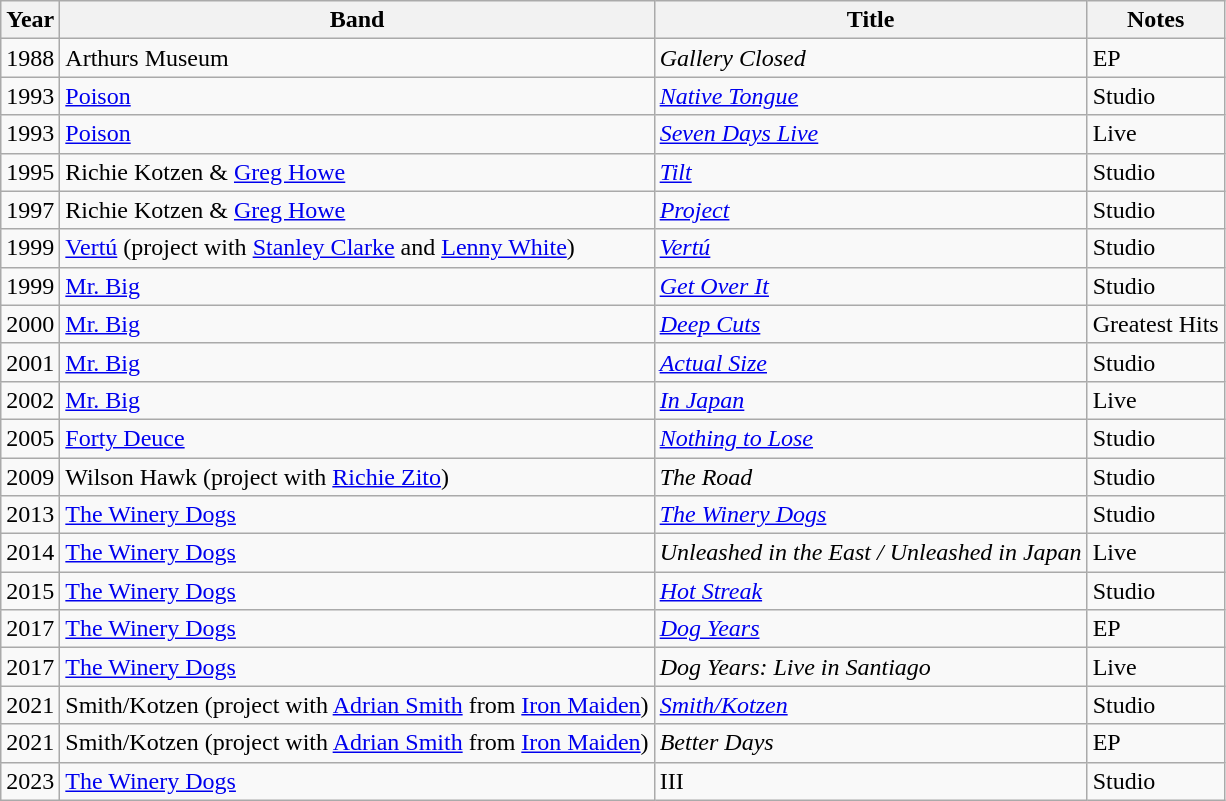<table class="wikitable">
<tr>
<th>Year</th>
<th>Band</th>
<th>Title</th>
<th>Notes</th>
</tr>
<tr>
<td>1988</td>
<td>Arthurs Museum</td>
<td><em>Gallery Closed</em></td>
<td>EP</td>
</tr>
<tr>
<td>1993</td>
<td><a href='#'>Poison</a></td>
<td><em><a href='#'>Native Tongue</a></em></td>
<td>Studio</td>
</tr>
<tr>
<td>1993</td>
<td><a href='#'>Poison</a></td>
<td><em><a href='#'>Seven Days Live</a></em></td>
<td>Live</td>
</tr>
<tr>
<td>1995</td>
<td>Richie Kotzen & <a href='#'>Greg Howe</a></td>
<td><em><a href='#'>Tilt</a></em></td>
<td>Studio</td>
</tr>
<tr>
<td>1997</td>
<td>Richie Kotzen & <a href='#'>Greg Howe</a></td>
<td><em><a href='#'>Project</a></em></td>
<td>Studio</td>
</tr>
<tr>
<td>1999</td>
<td><a href='#'>Vertú</a> (project with <a href='#'>Stanley Clarke</a> and <a href='#'>Lenny White</a>)</td>
<td><em><a href='#'>Vertú</a></em></td>
<td>Studio</td>
</tr>
<tr>
<td>1999</td>
<td><a href='#'>Mr. Big</a></td>
<td><em><a href='#'>Get Over It</a></em></td>
<td>Studio</td>
</tr>
<tr>
<td>2000</td>
<td><a href='#'>Mr. Big</a></td>
<td><em><a href='#'>Deep Cuts</a></em></td>
<td>Greatest Hits</td>
</tr>
<tr>
<td>2001</td>
<td><a href='#'>Mr. Big</a></td>
<td><em><a href='#'>Actual Size</a></em></td>
<td>Studio</td>
</tr>
<tr>
<td>2002</td>
<td><a href='#'>Mr. Big</a></td>
<td><em><a href='#'>In Japan</a></em></td>
<td>Live</td>
</tr>
<tr>
<td>2005</td>
<td><a href='#'>Forty Deuce</a></td>
<td><em><a href='#'>Nothing to Lose</a></em></td>
<td>Studio</td>
</tr>
<tr>
<td>2009</td>
<td>Wilson Hawk (project with <a href='#'>Richie Zito</a>)</td>
<td><em>The Road</em></td>
<td>Studio</td>
</tr>
<tr>
<td>2013</td>
<td><a href='#'>The Winery Dogs</a></td>
<td><em><a href='#'>The Winery Dogs</a></em></td>
<td>Studio</td>
</tr>
<tr>
<td>2014</td>
<td><a href='#'>The Winery Dogs</a></td>
<td><em>Unleashed in the East / Unleashed in Japan</em></td>
<td>Live</td>
</tr>
<tr>
<td>2015</td>
<td><a href='#'>The Winery Dogs</a></td>
<td><em><a href='#'>Hot Streak</a></em></td>
<td>Studio</td>
</tr>
<tr>
<td>2017</td>
<td><a href='#'>The Winery Dogs</a></td>
<td><a href='#'><em>Dog Years</em></a></td>
<td>EP</td>
</tr>
<tr>
<td>2017</td>
<td><a href='#'>The Winery Dogs</a></td>
<td><em>Dog Years: Live in Santiago</em></td>
<td>Live</td>
</tr>
<tr>
<td>2021</td>
<td>Smith/Kotzen (project with <a href='#'>Adrian Smith</a> from <a href='#'>Iron Maiden</a>)</td>
<td><em><a href='#'>Smith/Kotzen</a></em></td>
<td>Studio</td>
</tr>
<tr>
<td>2021</td>
<td>Smith/Kotzen (project with <a href='#'>Adrian Smith</a> from <a href='#'>Iron Maiden</a>)</td>
<td><em>Better Days</em></td>
<td>EP</td>
</tr>
<tr>
<td>2023</td>
<td><a href='#'>The Winery Dogs</a></td>
<td>III</td>
<td>Studio</td>
</tr>
</table>
